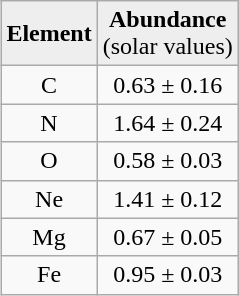<table class="wikitable" style="float: right; text-align: center; margin-left: 0.5em;">
<tr style="background-color: #eeeeee;">
<td><strong>Element</strong></td>
<td><strong>Abundance</strong><br>(solar values)</td>
</tr>
<tr>
<td>C</td>
<td>0.63 ± 0.16</td>
</tr>
<tr>
<td>N</td>
<td>1.64 ± 0.24</td>
</tr>
<tr>
<td>O</td>
<td>0.58 ± 0.03</td>
</tr>
<tr>
<td>Ne</td>
<td>1.41 ± 0.12</td>
</tr>
<tr>
<td>Mg</td>
<td>0.67 ± 0.05</td>
</tr>
<tr>
<td>Fe</td>
<td>0.95 ± 0.03</td>
</tr>
</table>
